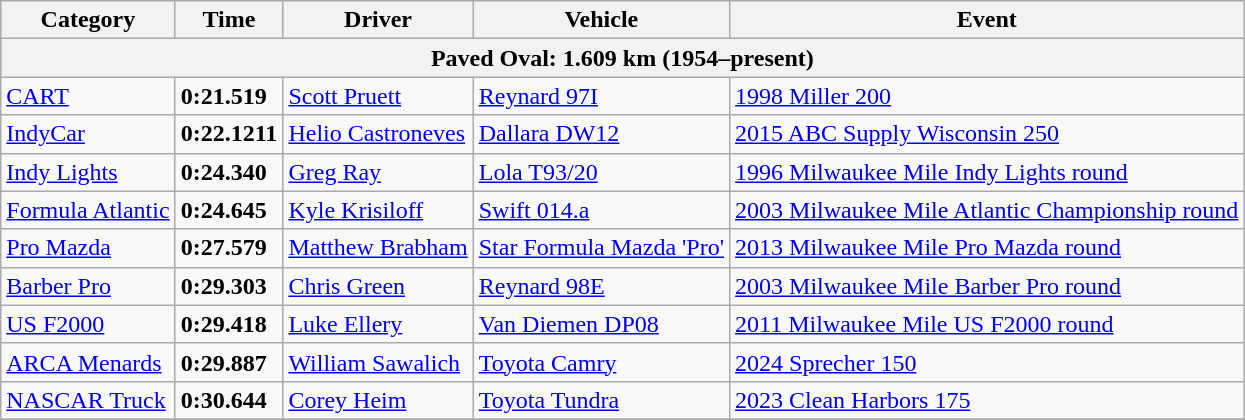<table class="wikitable">
<tr>
<th>Category</th>
<th>Time</th>
<th>Driver</th>
<th>Vehicle</th>
<th>Event</th>
</tr>
<tr>
<th colspan=5>Paved Oval: 1.609 km (1954–present)</th>
</tr>
<tr>
<td><a href='#'>CART</a></td>
<td><strong>0:21.519</strong></td>
<td> <a href='#'>Scott Pruett</a></td>
<td><a href='#'>Reynard 97I</a></td>
<td><a href='#'>1998 Miller 200</a></td>
</tr>
<tr>
<td><a href='#'>IndyCar</a></td>
<td><strong>0:22.1211</strong></td>
<td> <a href='#'>Helio Castroneves</a></td>
<td><a href='#'>Dallara DW12</a></td>
<td><a href='#'>2015 ABC Supply Wisconsin 250</a></td>
</tr>
<tr>
<td><a href='#'>Indy Lights</a></td>
<td><strong>0:24.340</strong></td>
<td> <a href='#'>Greg Ray</a></td>
<td><a href='#'>Lola T93/20</a></td>
<td><a href='#'>1996 Milwaukee Mile Indy Lights round</a></td>
</tr>
<tr>
<td><a href='#'>Formula Atlantic</a></td>
<td><strong>0:24.645</strong></td>
<td> <a href='#'>Kyle Krisiloff</a></td>
<td><a href='#'>Swift 014.a</a></td>
<td><a href='#'>2003 Milwaukee Mile Atlantic Championship round</a></td>
</tr>
<tr>
<td><a href='#'>Pro Mazda</a></td>
<td><strong>0:27.579</strong></td>
<td> <a href='#'>Matthew Brabham</a></td>
<td><a href='#'>Star Formula Mazda 'Pro'</a></td>
<td><a href='#'>2013 Milwaukee Mile Pro Mazda round</a></td>
</tr>
<tr>
<td><a href='#'>Barber Pro</a></td>
<td><strong>0:29.303</strong></td>
<td> <a href='#'>Chris Green</a></td>
<td><a href='#'>Reynard 98E</a></td>
<td><a href='#'>2003 Milwaukee Mile Barber Pro round</a></td>
</tr>
<tr>
<td><a href='#'>US F2000</a></td>
<td><strong>0:29.418</strong></td>
<td> <a href='#'>Luke Ellery</a></td>
<td><a href='#'>Van Diemen DP08</a></td>
<td><a href='#'>2011 Milwaukee Mile US F2000 round</a></td>
</tr>
<tr>
<td><a href='#'>ARCA Menards</a></td>
<td><strong>0:29.887</strong></td>
<td> <a href='#'>William Sawalich</a></td>
<td><a href='#'>Toyota Camry</a></td>
<td><a href='#'>2024 Sprecher 150</a></td>
</tr>
<tr>
<td><a href='#'>NASCAR Truck</a></td>
<td><strong>0:30.644</strong></td>
<td> <a href='#'>Corey Heim</a></td>
<td><a href='#'>Toyota Tundra</a></td>
<td><a href='#'>2023 Clean Harbors 175</a></td>
</tr>
<tr>
</tr>
</table>
